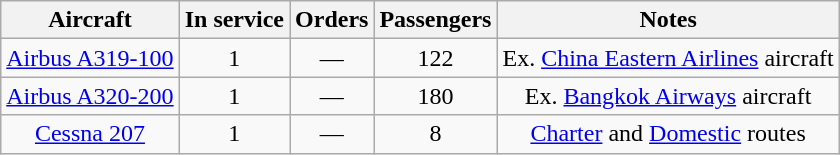<table class="wikitable" style="margin:0.5em auto; text-align:center">
<tr>
<th>Aircraft</th>
<th>In service</th>
<th>Orders</th>
<th>Passengers</th>
<th>Notes</th>
</tr>
<tr>
<td><a href='#'>Airbus A319-100</a></td>
<td>1</td>
<td>—</td>
<td>122</td>
<td>Ex. <a href='#'>China Eastern Airlines</a> aircraft</td>
</tr>
<tr>
<td><a href='#'>Airbus A320-200</a></td>
<td>1</td>
<td>—</td>
<td>180</td>
<td>Ex. <a href='#'>Bangkok Airways</a> aircraft</td>
</tr>
<tr>
<td><a href='#'>Cessna 207</a></td>
<td>1</td>
<td>—</td>
<td>8</td>
<td><a href='#'>Charter</a> and <a href='#'>Domestic</a> routes</td>
</tr>
</table>
